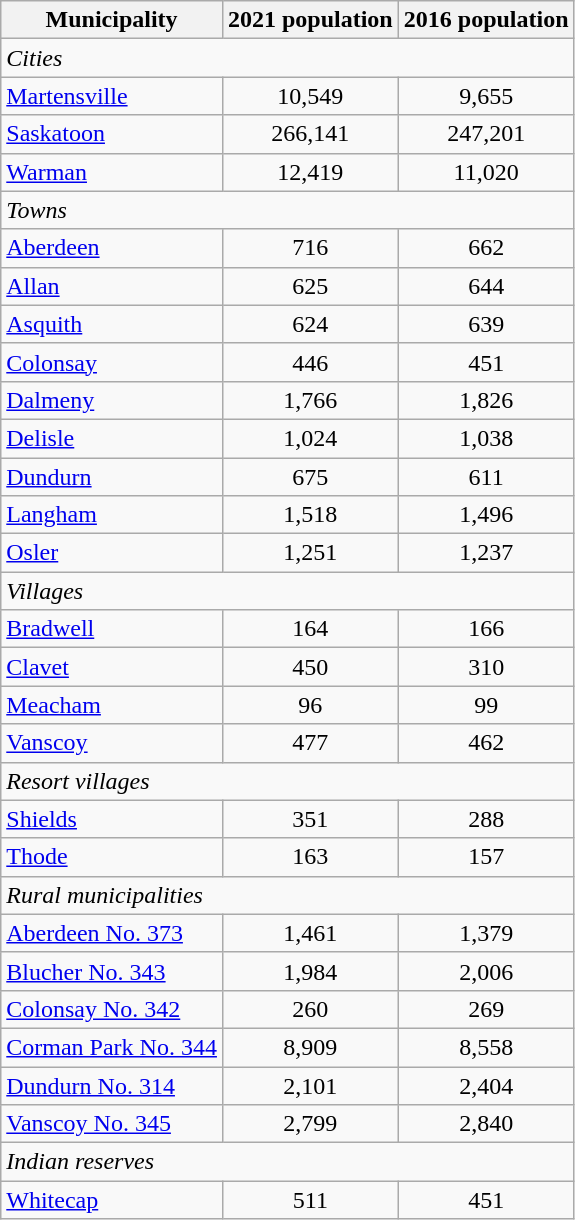<table class="wikitable" style="text-align:center">
<tr>
<th>Municipality</th>
<th>2021 population</th>
<th>2016 population</th>
</tr>
<tr>
<td align="left" colspan="3"><em>Cities</em></td>
</tr>
<tr>
<td align="left"><a href='#'>Martensville</a></td>
<td>10,549</td>
<td>9,655</td>
</tr>
<tr>
<td align="left"><a href='#'>Saskatoon</a></td>
<td>266,141</td>
<td>247,201</td>
</tr>
<tr>
<td align="left"><a href='#'>Warman</a></td>
<td>12,419</td>
<td>11,020</td>
</tr>
<tr>
<td align="left" colspan="3"><em>Towns</em></td>
</tr>
<tr>
<td align="left"><a href='#'>Aberdeen</a></td>
<td>716</td>
<td>662</td>
</tr>
<tr>
<td align="left"><a href='#'>Allan</a></td>
<td>625</td>
<td>644</td>
</tr>
<tr>
<td align="left"><a href='#'>Asquith</a></td>
<td>624</td>
<td>639</td>
</tr>
<tr>
<td align="left"><a href='#'>Colonsay</a></td>
<td>446</td>
<td>451</td>
</tr>
<tr>
<td align="left"><a href='#'>Dalmeny</a></td>
<td>1,766</td>
<td>1,826</td>
</tr>
<tr>
<td align="left"><a href='#'>Delisle</a></td>
<td>1,024</td>
<td>1,038</td>
</tr>
<tr>
<td align="left"><a href='#'>Dundurn</a></td>
<td>675</td>
<td>611</td>
</tr>
<tr>
<td align="left"><a href='#'>Langham</a></td>
<td>1,518</td>
<td>1,496</td>
</tr>
<tr>
<td align="left"><a href='#'>Osler</a></td>
<td>1,251</td>
<td>1,237</td>
</tr>
<tr>
<td align="left" colspan="3"><em>Villages</em></td>
</tr>
<tr>
<td align="left"><a href='#'>Bradwell</a></td>
<td>164</td>
<td>166</td>
</tr>
<tr>
<td align="left"><a href='#'>Clavet</a></td>
<td>450</td>
<td>310</td>
</tr>
<tr>
<td align="left"><a href='#'>Meacham</a></td>
<td>96</td>
<td>99</td>
</tr>
<tr>
<td align="left"><a href='#'>Vanscoy</a></td>
<td>477</td>
<td>462</td>
</tr>
<tr>
<td align="left" colspan="3"><em>Resort villages</em></td>
</tr>
<tr>
<td align="left"><a href='#'>Shields</a></td>
<td>351</td>
<td>288</td>
</tr>
<tr>
<td align="left"><a href='#'>Thode</a></td>
<td>163</td>
<td>157</td>
</tr>
<tr>
<td align="left" colspan="3"><em>Rural municipalities</em></td>
</tr>
<tr>
<td align="left"><a href='#'>Aberdeen No. 373</a></td>
<td>1,461</td>
<td>1,379</td>
</tr>
<tr>
<td align="left"><a href='#'>Blucher No. 343</a></td>
<td>1,984</td>
<td>2,006</td>
</tr>
<tr>
<td align="left"><a href='#'>Colonsay No. 342</a></td>
<td>260</td>
<td>269</td>
</tr>
<tr>
<td align="left"><a href='#'>Corman Park No. 344</a></td>
<td>8,909</td>
<td>8,558</td>
</tr>
<tr>
<td align="left"><a href='#'>Dundurn No. 314</a></td>
<td>2,101</td>
<td>2,404</td>
</tr>
<tr>
<td align="left"><a href='#'>Vanscoy No. 345</a></td>
<td>2,799</td>
<td>2,840</td>
</tr>
<tr>
<td align="left" colspan="3"><em>Indian reserves</em></td>
</tr>
<tr>
<td align="left"><a href='#'>Whitecap</a></td>
<td>511</td>
<td>451</td>
</tr>
</table>
